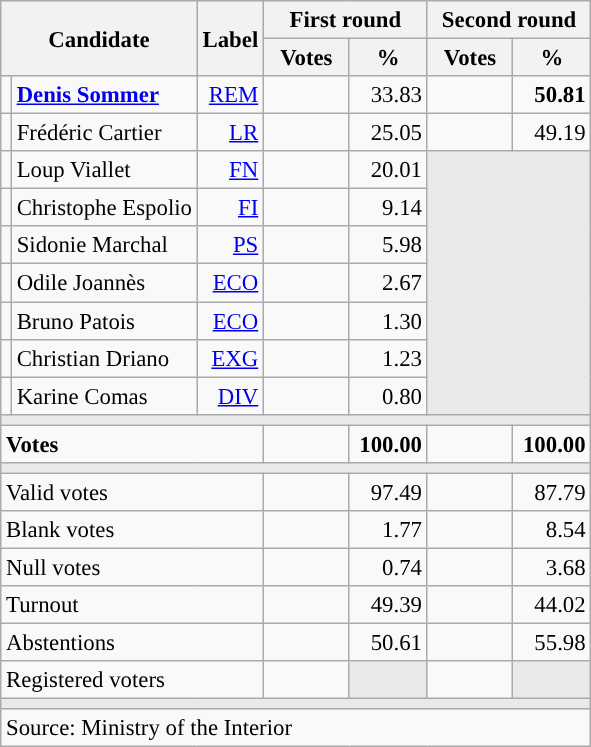<table class="wikitable" style="text-align:right;font-size:95%;">
<tr>
<th rowspan="2" colspan="2">Candidate</th>
<th rowspan="2">Label</th>
<th colspan="2">First round</th>
<th colspan="2">Second round</th>
</tr>
<tr>
<th style="width:50px;">Votes</th>
<th style="width:45px;">%</th>
<th style="width:50px;">Votes</th>
<th style="width:45px;">%</th>
</tr>
<tr>
<td style="color:inherit;background:"></td>
<td style="text-align:left;"><strong><a href='#'>Denis Sommer</a></strong></td>
<td><a href='#'>REM</a></td>
<td></td>
<td>33.83</td>
<td><strong></strong></td>
<td><strong>50.81</strong></td>
</tr>
<tr>
<td style="color:inherit;background:"></td>
<td style="text-align:left;">Frédéric Cartier</td>
<td><a href='#'>LR</a></td>
<td></td>
<td>25.05</td>
<td></td>
<td>49.19</td>
</tr>
<tr>
<td style="color:inherit;background:"></td>
<td style="text-align:left;">Loup Viallet</td>
<td><a href='#'>FN</a></td>
<td></td>
<td>20.01</td>
<td colspan="2" rowspan="7" style="background:#E9E9E9;"></td>
</tr>
<tr>
<td style="color:inherit;background:"></td>
<td style="text-align:left;">Christophe Espolio</td>
<td><a href='#'>FI</a></td>
<td></td>
<td>9.14</td>
</tr>
<tr>
<td style="color:inherit;background:"></td>
<td style="text-align:left;">Sidonie Marchal</td>
<td><a href='#'>PS</a></td>
<td></td>
<td>5.98</td>
</tr>
<tr>
<td style="color:inherit;background:"></td>
<td style="text-align:left;">Odile Joannès</td>
<td><a href='#'>ECO</a></td>
<td></td>
<td>2.67</td>
</tr>
<tr>
<td style="color:inherit;background:"></td>
<td style="text-align:left;">Bruno Patois</td>
<td><a href='#'>ECO</a></td>
<td></td>
<td>1.30</td>
</tr>
<tr>
<td style="color:inherit;background:"></td>
<td style="text-align:left;">Christian Driano</td>
<td><a href='#'>EXG</a></td>
<td></td>
<td>1.23</td>
</tr>
<tr>
<td style="color:inherit;background:"></td>
<td style="text-align:left;">Karine Comas</td>
<td><a href='#'>DIV</a></td>
<td></td>
<td>0.80</td>
</tr>
<tr>
<td colspan="7" style="background:#E9E9E9;"></td>
</tr>
<tr style="font-weight:bold;">
<td colspan="3" style="text-align:left;">Votes</td>
<td></td>
<td>100.00</td>
<td></td>
<td>100.00</td>
</tr>
<tr>
<td colspan="7" style="background:#E9E9E9;"></td>
</tr>
<tr>
<td colspan="3" style="text-align:left;">Valid votes</td>
<td></td>
<td>97.49</td>
<td></td>
<td>87.79</td>
</tr>
<tr>
<td colspan="3" style="text-align:left;">Blank votes</td>
<td></td>
<td>1.77</td>
<td></td>
<td>8.54</td>
</tr>
<tr>
<td colspan="3" style="text-align:left;">Null votes</td>
<td></td>
<td>0.74</td>
<td></td>
<td>3.68</td>
</tr>
<tr>
<td colspan="3" style="text-align:left;">Turnout</td>
<td></td>
<td>49.39</td>
<td></td>
<td>44.02</td>
</tr>
<tr>
<td colspan="3" style="text-align:left;">Abstentions</td>
<td></td>
<td>50.61</td>
<td></td>
<td>55.98</td>
</tr>
<tr>
<td colspan="3" style="text-align:left;">Registered voters</td>
<td></td>
<td style="color:inherit;background:#E9E9E9;"></td>
<td></td>
<td style="color:inherit;background:#E9E9E9;"></td>
</tr>
<tr>
<td colspan="7" style="background:#E9E9E9;"></td>
</tr>
<tr>
<td colspan="7" style="text-align:left;">Source: Ministry of the Interior</td>
</tr>
</table>
